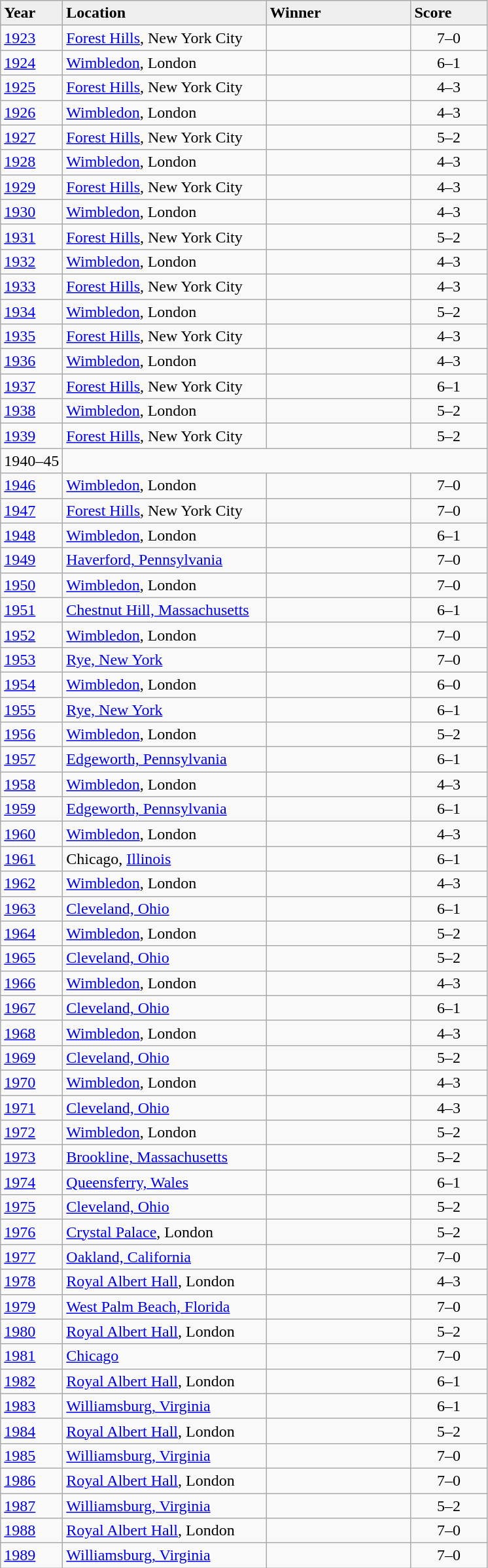<table class="sortable wikitable">
<tr bgcolor=efefef>
<td><strong>Year</strong></td>
<td width="200"><strong>Location</strong></td>
<td width="140"><strong>Winner</strong></td>
<td width="70"><strong>Score</strong></td>
</tr>
<tr>
<td><a href='#'>1923</a></td>
<td><a href='#'>Forest Hills</a>, New York City</td>
<td></td>
<td align=center>7–0</td>
</tr>
<tr>
<td><a href='#'>1924</a></td>
<td><a href='#'>Wimbledon</a>, London</td>
<td></td>
<td align=center>6–1</td>
</tr>
<tr>
<td><a href='#'>1925</a></td>
<td><a href='#'>Forest Hills</a>, New York City</td>
<td></td>
<td align=center>4–3</td>
</tr>
<tr>
<td><a href='#'>1926</a></td>
<td><a href='#'>Wimbledon</a>, London</td>
<td></td>
<td align=center>4–3</td>
</tr>
<tr>
<td><a href='#'>1927</a></td>
<td><a href='#'>Forest Hills</a>, New York City</td>
<td></td>
<td align=center>5–2</td>
</tr>
<tr>
<td><a href='#'>1928</a></td>
<td><a href='#'>Wimbledon</a>, London</td>
<td></td>
<td align=center>4–3</td>
</tr>
<tr>
<td><a href='#'>1929</a></td>
<td><a href='#'>Forest Hills</a>, New York City</td>
<td></td>
<td align=center>4–3</td>
</tr>
<tr>
<td><a href='#'>1930</a></td>
<td><a href='#'>Wimbledon</a>, London</td>
<td></td>
<td align=center>4–3</td>
</tr>
<tr>
<td><a href='#'>1931</a></td>
<td><a href='#'>Forest Hills</a>, New York City</td>
<td></td>
<td align=center>5–2</td>
</tr>
<tr>
<td><a href='#'>1932</a></td>
<td><a href='#'>Wimbledon</a>, London</td>
<td></td>
<td align=center>4–3</td>
</tr>
<tr>
<td><a href='#'>1933</a></td>
<td><a href='#'>Forest Hills</a>, New York City</td>
<td></td>
<td align=center>4–3</td>
</tr>
<tr>
<td><a href='#'>1934</a></td>
<td><a href='#'>Wimbledon</a>, London</td>
<td></td>
<td align=center>5–2</td>
</tr>
<tr>
<td><a href='#'>1935</a></td>
<td><a href='#'>Forest Hills</a>, New York City</td>
<td></td>
<td align=center>4–3</td>
</tr>
<tr>
<td><a href='#'>1936</a></td>
<td><a href='#'>Wimbledon</a>, London</td>
<td></td>
<td align=center>4–3</td>
</tr>
<tr>
<td><a href='#'>1937</a></td>
<td><a href='#'>Forest Hills</a>, New York City</td>
<td></td>
<td align=center>6–1</td>
</tr>
<tr>
<td><a href='#'>1938</a></td>
<td><a href='#'>Wimbledon</a>, London</td>
<td></td>
<td align=center>5–2</td>
</tr>
<tr>
<td><a href='#'>1939</a></td>
<td><a href='#'>Forest Hills</a>, New York City</td>
<td></td>
<td align=center>5–2</td>
</tr>
<tr>
<td>1940–45</td>
<td colspan="3"></td>
</tr>
<tr>
<td><a href='#'>1946</a></td>
<td><a href='#'>Wimbledon</a>, London</td>
<td></td>
<td align=center>7–0</td>
</tr>
<tr>
<td><a href='#'>1947</a></td>
<td><a href='#'>Forest Hills</a>, New York City</td>
<td></td>
<td align=center>7–0</td>
</tr>
<tr>
<td><a href='#'>1948</a></td>
<td><a href='#'>Wimbledon</a>, London</td>
<td></td>
<td align=center>6–1</td>
</tr>
<tr>
<td><a href='#'>1949</a></td>
<td><a href='#'>Haverford, Pennsylvania</a></td>
<td></td>
<td align=center>7–0</td>
</tr>
<tr>
<td><a href='#'>1950</a></td>
<td><a href='#'>Wimbledon</a>, London</td>
<td></td>
<td align=center>7–0</td>
</tr>
<tr>
<td><a href='#'>1951</a></td>
<td><a href='#'>Chestnut Hill, Massachusetts</a></td>
<td></td>
<td align=center>6–1</td>
</tr>
<tr>
<td><a href='#'>1952</a></td>
<td><a href='#'>Wimbledon</a>, London</td>
<td></td>
<td align=center>7–0</td>
</tr>
<tr>
<td><a href='#'>1953</a></td>
<td><a href='#'>Rye, New York</a></td>
<td></td>
<td align=center>7–0</td>
</tr>
<tr>
<td><a href='#'>1954</a></td>
<td><a href='#'>Wimbledon</a>, London</td>
<td></td>
<td align=center>6–0</td>
</tr>
<tr>
<td><a href='#'>1955</a></td>
<td><a href='#'>Rye, New York</a></td>
<td></td>
<td align=center>6–1</td>
</tr>
<tr>
<td><a href='#'>1956</a></td>
<td><a href='#'>Wimbledon</a>, London</td>
<td></td>
<td align=center>5–2</td>
</tr>
<tr>
<td><a href='#'>1957</a></td>
<td><a href='#'>Edgeworth, Pennsylvania</a></td>
<td></td>
<td align=center>6–1</td>
</tr>
<tr>
<td><a href='#'>1958</a></td>
<td><a href='#'>Wimbledon</a>, London</td>
<td></td>
<td align=center>4–3</td>
</tr>
<tr>
<td><a href='#'>1959</a></td>
<td><a href='#'>Edgeworth, Pennsylvania</a></td>
<td></td>
<td align=center>6–1</td>
</tr>
<tr>
<td><a href='#'>1960</a></td>
<td><a href='#'>Wimbledon</a>, London</td>
<td></td>
<td align=center>4–3</td>
</tr>
<tr>
<td><a href='#'>1961</a></td>
<td>Chicago, <a href='#'>Illinois</a></td>
<td></td>
<td align=center>6–1</td>
</tr>
<tr>
<td><a href='#'>1962</a></td>
<td><a href='#'>Wimbledon</a>, London</td>
<td></td>
<td align=center>4–3</td>
</tr>
<tr>
<td><a href='#'>1963</a></td>
<td><a href='#'>Cleveland, Ohio</a></td>
<td></td>
<td align=center>6–1</td>
</tr>
<tr>
<td><a href='#'>1964</a></td>
<td><a href='#'>Wimbledon</a>, London</td>
<td></td>
<td align=center>5–2</td>
</tr>
<tr>
<td><a href='#'>1965</a></td>
<td><a href='#'>Cleveland, Ohio</a></td>
<td></td>
<td align=center>5–2</td>
</tr>
<tr>
<td><a href='#'>1966</a></td>
<td><a href='#'>Wimbledon</a>, London</td>
<td></td>
<td align=center>4–3</td>
</tr>
<tr>
<td><a href='#'>1967</a></td>
<td><a href='#'>Cleveland, Ohio</a></td>
<td></td>
<td align=center>6–1</td>
</tr>
<tr>
<td><a href='#'>1968</a></td>
<td><a href='#'>Wimbledon</a>, London</td>
<td></td>
<td align=center>4–3</td>
</tr>
<tr>
<td><a href='#'>1969</a></td>
<td><a href='#'>Cleveland, Ohio</a></td>
<td></td>
<td align=center>5–2</td>
</tr>
<tr>
<td><a href='#'>1970</a></td>
<td><a href='#'>Wimbledon</a>, London</td>
<td></td>
<td align=center>4–3</td>
</tr>
<tr>
<td><a href='#'>1971</a></td>
<td><a href='#'>Cleveland, Ohio</a></td>
<td></td>
<td align=center>4–3</td>
</tr>
<tr>
<td><a href='#'>1972</a></td>
<td><a href='#'>Wimbledon</a>, London</td>
<td></td>
<td align=center>5–2</td>
</tr>
<tr>
<td><a href='#'>1973</a></td>
<td><a href='#'>Brookline, Massachusetts</a></td>
<td></td>
<td align=center>5–2</td>
</tr>
<tr>
<td><a href='#'>1974</a></td>
<td><a href='#'>Queensferry, Wales</a></td>
<td></td>
<td align=center>6–1</td>
</tr>
<tr>
<td><a href='#'>1975</a></td>
<td><a href='#'>Cleveland, Ohio</a></td>
<td></td>
<td align=center>5–2</td>
</tr>
<tr>
<td><a href='#'>1976</a></td>
<td><a href='#'>Crystal Palace</a>, London</td>
<td></td>
<td align=center>5–2</td>
</tr>
<tr>
<td><a href='#'>1977</a></td>
<td><a href='#'>Oakland, California</a></td>
<td></td>
<td align=center>7–0</td>
</tr>
<tr>
<td><a href='#'>1978</a></td>
<td><a href='#'>Royal Albert Hall</a>, London</td>
<td></td>
<td align=center>4–3</td>
</tr>
<tr>
<td><a href='#'>1979</a></td>
<td><a href='#'>West Palm Beach, Florida</a></td>
<td></td>
<td align=center>7–0</td>
</tr>
<tr>
<td><a href='#'>1980</a></td>
<td><a href='#'>Royal Albert Hall</a>, London</td>
<td></td>
<td align=center>5–2</td>
</tr>
<tr>
<td><a href='#'>1981</a></td>
<td><a href='#'>Chicago</a></td>
<td></td>
<td align=center>7–0</td>
</tr>
<tr>
<td><a href='#'>1982</a></td>
<td><a href='#'>Royal Albert Hall</a>, London</td>
<td></td>
<td align=center>6–1</td>
</tr>
<tr>
<td><a href='#'>1983</a></td>
<td><a href='#'>Williamsburg, Virginia</a></td>
<td></td>
<td align=center>6–1</td>
</tr>
<tr>
<td><a href='#'>1984</a></td>
<td><a href='#'>Royal Albert Hall</a>, London</td>
<td></td>
<td align=center>5–2</td>
</tr>
<tr>
<td><a href='#'>1985</a></td>
<td><a href='#'>Williamsburg, Virginia</a></td>
<td></td>
<td align=center>7–0</td>
</tr>
<tr>
<td><a href='#'>1986</a></td>
<td><a href='#'>Royal Albert Hall</a>, London</td>
<td></td>
<td align=center>7–0</td>
</tr>
<tr>
<td><a href='#'>1987</a></td>
<td><a href='#'>Williamsburg, Virginia</a></td>
<td></td>
<td align=center>5–2</td>
</tr>
<tr>
<td><a href='#'>1988</a></td>
<td><a href='#'>Royal Albert Hall</a>, London</td>
<td></td>
<td align=center>7–0</td>
</tr>
<tr>
<td><a href='#'>1989</a></td>
<td><a href='#'>Williamsburg, Virginia</a></td>
<td></td>
<td align=center>7–0</td>
</tr>
</table>
